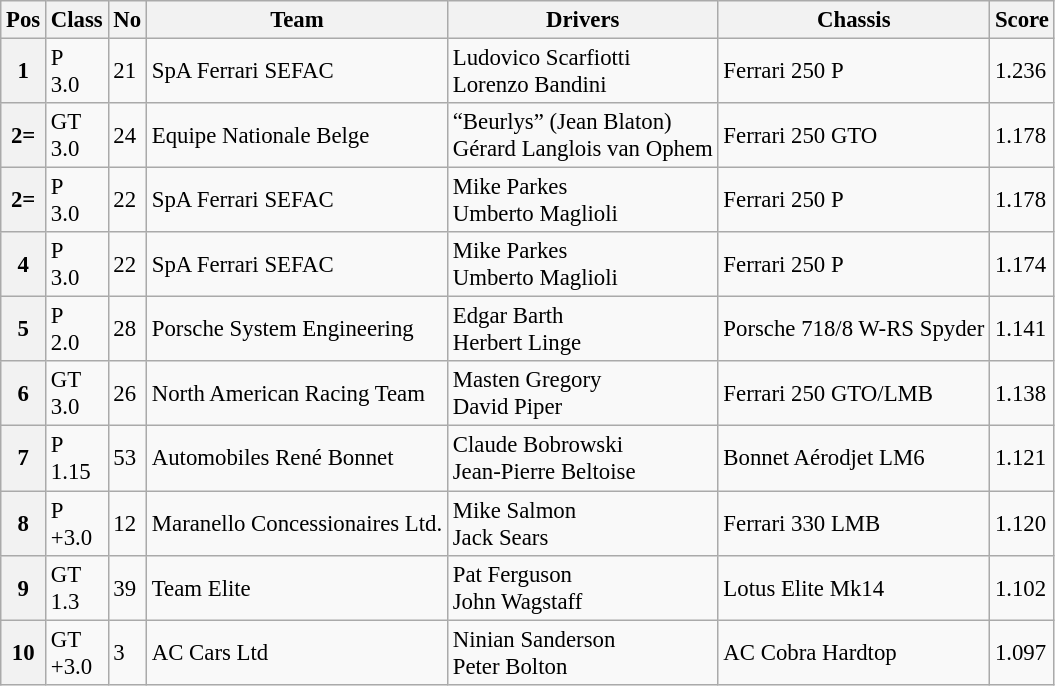<table class="wikitable" style="font-size: 95%;">
<tr>
<th>Pos</th>
<th>Class</th>
<th>No</th>
<th>Team</th>
<th>Drivers</th>
<th>Chassis</th>
<th>Score</th>
</tr>
<tr>
<th>1</th>
<td>P<br>3.0</td>
<td>21</td>
<td> SpA Ferrari SEFAC</td>
<td> Ludovico Scarfiotti<br> Lorenzo Bandini</td>
<td>Ferrari 250 P</td>
<td>1.236</td>
</tr>
<tr>
<th>2=</th>
<td>GT<br>3.0</td>
<td>24</td>
<td> Equipe Nationale Belge</td>
<td> “Beurlys” (Jean Blaton)<br> Gérard Langlois van Ophem</td>
<td>Ferrari 250 GTO</td>
<td>1.178</td>
</tr>
<tr>
<th>2=</th>
<td>P<br>3.0</td>
<td>22</td>
<td> SpA Ferrari SEFAC</td>
<td> Mike Parkes<br> Umberto Maglioli</td>
<td>Ferrari 250 P</td>
<td>1.178</td>
</tr>
<tr>
<th>4</th>
<td>P<br>3.0</td>
<td>22</td>
<td> SpA Ferrari SEFAC</td>
<td> Mike Parkes<br> Umberto Maglioli</td>
<td>Ferrari 250 P</td>
<td>1.174</td>
</tr>
<tr>
<th>5</th>
<td>P<br>2.0</td>
<td>28</td>
<td> Porsche System Engineering</td>
<td> Edgar Barth<br> Herbert Linge</td>
<td>Porsche 718/8 W-RS Spyder</td>
<td>1.141</td>
</tr>
<tr>
<th>6</th>
<td>GT<br>3.0</td>
<td>26</td>
<td> North American Racing Team</td>
<td> Masten Gregory<br> David Piper</td>
<td>Ferrari 250 GTO/LMB</td>
<td>1.138</td>
</tr>
<tr>
<th>7</th>
<td>P<br>1.15</td>
<td>53</td>
<td> Automobiles René Bonnet</td>
<td> Claude Bobrowski<br> Jean-Pierre Beltoise</td>
<td>Bonnet Aérodjet LM6</td>
<td>1.121</td>
</tr>
<tr>
<th>8</th>
<td>P<br>+3.0</td>
<td>12</td>
<td> Maranello Concessionaires Ltd.</td>
<td> Mike Salmon<br> Jack Sears</td>
<td>Ferrari 330 LMB</td>
<td>1.120</td>
</tr>
<tr>
<th>9</th>
<td>GT<br>1.3</td>
<td>39</td>
<td> Team Elite</td>
<td> Pat Ferguson<br> John Wagstaff</td>
<td>Lotus Elite Mk14</td>
<td>1.102</td>
</tr>
<tr>
<th>10</th>
<td>GT<br>+3.0</td>
<td>3</td>
<td> AC Cars Ltd</td>
<td> Ninian Sanderson<br> Peter Bolton</td>
<td>AC Cobra Hardtop</td>
<td>1.097</td>
</tr>
</table>
